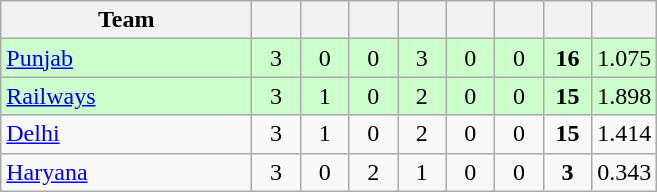<table class="wikitable" style="text-align:center">
<tr>
<th style="width:160px">Team</th>
<th style="width:25px"></th>
<th style="width:25px"></th>
<th style="width:25px"></th>
<th style="width:25px"></th>
<th style="width:25px"></th>
<th style="width:25px"></th>
<th style="width:25px"></th>
<th style="width:25px;"></th>
</tr>
<tr style="background:#cfc;">
<td style="text-align:left"><a href='#'>Punjab</a></td>
<td>3</td>
<td>0</td>
<td>0</td>
<td>3</td>
<td>0</td>
<td>0</td>
<td><strong>16</strong></td>
<td>1.075</td>
</tr>
<tr style="background:#cfc;">
<td style="text-align:left"><a href='#'>Railways</a></td>
<td>3</td>
<td>1</td>
<td>0</td>
<td>2</td>
<td>0</td>
<td>0</td>
<td><strong>15</strong></td>
<td>1.898</td>
</tr>
<tr>
<td style="text-align:left"><a href='#'>Delhi</a></td>
<td>3</td>
<td>1</td>
<td>0</td>
<td>2</td>
<td>0</td>
<td>0</td>
<td><strong>15</strong></td>
<td>1.414</td>
</tr>
<tr>
<td style="text-align:left"><a href='#'>Haryana</a></td>
<td>3</td>
<td>0</td>
<td>2</td>
<td>1</td>
<td>0</td>
<td>0</td>
<td><strong>3</strong></td>
<td>0.343</td>
</tr>
</table>
